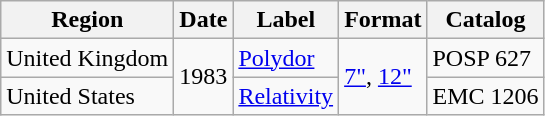<table class="wikitable">
<tr>
<th>Region</th>
<th>Date</th>
<th>Label</th>
<th>Format</th>
<th>Catalog</th>
</tr>
<tr>
<td>United Kingdom</td>
<td rowspan="2">1983</td>
<td><a href='#'>Polydor</a></td>
<td rowspan="2"><a href='#'>7"</a>, <a href='#'>12"</a></td>
<td>POSP 627</td>
</tr>
<tr>
<td>United States</td>
<td><a href='#'>Relativity</a></td>
<td>EMC 1206</td>
</tr>
</table>
